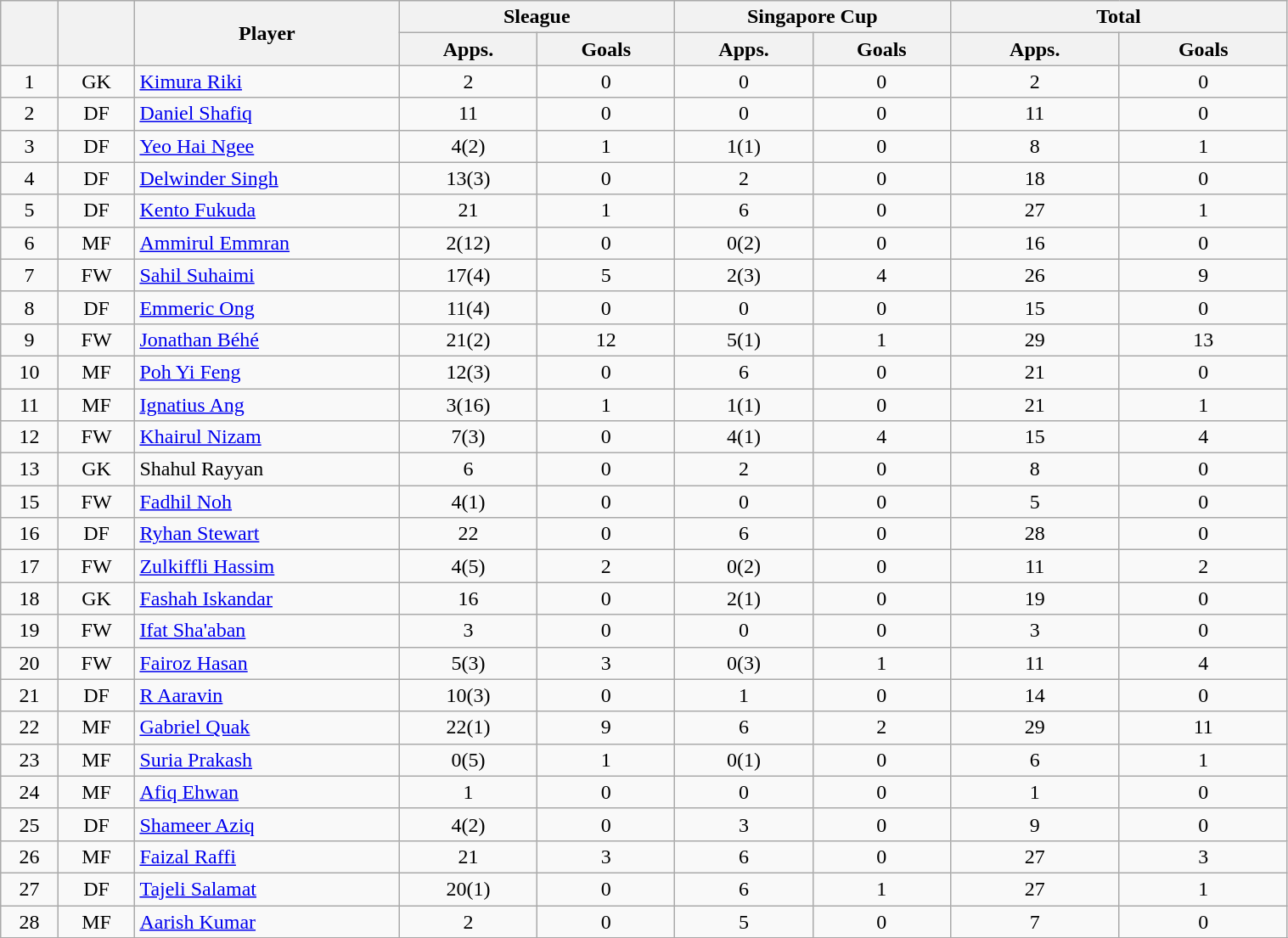<table class="wikitable" style="text-align:center; font-size:100%; width:80%;">
<tr>
<th rowspan=2></th>
<th rowspan=2></th>
<th rowspan=2 width="200">Player</th>
<th colspan=2 width="105">Sleague</th>
<th colspan=2 width="105">Singapore Cup</th>
<th colspan=2 width="130">Total</th>
</tr>
<tr>
<th>Apps.</th>
<th>Goals</th>
<th>Apps.</th>
<th>Goals</th>
<th>Apps.</th>
<th>Goals</th>
</tr>
<tr>
<td>1</td>
<td>GK</td>
<td align="left"> <a href='#'>Kimura Riki</a></td>
<td>2</td>
<td>0</td>
<td>0</td>
<td>0</td>
<td>2</td>
<td>0</td>
</tr>
<tr>
<td>2</td>
<td>DF</td>
<td align="left"> <a href='#'>Daniel Shafiq</a></td>
<td>11</td>
<td>0</td>
<td>0</td>
<td>0</td>
<td>11</td>
<td>0</td>
</tr>
<tr>
<td>3</td>
<td>DF</td>
<td align="left"> <a href='#'>Yeo Hai Ngee</a></td>
<td>4(2)</td>
<td>1</td>
<td>1(1)</td>
<td>0</td>
<td>8</td>
<td>1</td>
</tr>
<tr>
<td>4</td>
<td>DF</td>
<td align="left"> <a href='#'>Delwinder Singh</a></td>
<td>13(3)</td>
<td>0</td>
<td>2</td>
<td>0</td>
<td>18</td>
<td>0</td>
</tr>
<tr>
<td>5</td>
<td>DF</td>
<td align="left"> <a href='#'>Kento Fukuda</a></td>
<td>21</td>
<td>1</td>
<td>6</td>
<td>0</td>
<td>27</td>
<td>1</td>
</tr>
<tr>
<td>6</td>
<td>MF</td>
<td align="left"> <a href='#'>Ammirul Emmran</a></td>
<td>2(12)</td>
<td>0</td>
<td>0(2)</td>
<td>0</td>
<td>16</td>
<td>0</td>
</tr>
<tr>
<td>7</td>
<td>FW</td>
<td align="left"> <a href='#'>Sahil Suhaimi</a></td>
<td>17(4)</td>
<td>5</td>
<td>2(3)</td>
<td>4</td>
<td>26</td>
<td>9</td>
</tr>
<tr>
<td>8</td>
<td>DF</td>
<td align="left"> <a href='#'>Emmeric Ong</a></td>
<td>11(4)</td>
<td>0</td>
<td>0</td>
<td>0</td>
<td>15</td>
<td>0</td>
</tr>
<tr>
<td>9</td>
<td>FW</td>
<td align="left"> <a href='#'>Jonathan Béhé</a></td>
<td>21(2)</td>
<td>12</td>
<td>5(1)</td>
<td>1</td>
<td>29</td>
<td>13</td>
</tr>
<tr>
<td>10</td>
<td>MF</td>
<td align="left"> <a href='#'>Poh Yi Feng</a></td>
<td>12(3)</td>
<td>0</td>
<td>6</td>
<td>0</td>
<td>21</td>
<td>0</td>
</tr>
<tr>
<td>11</td>
<td>MF</td>
<td align="left"> <a href='#'>Ignatius Ang</a></td>
<td>3(16)</td>
<td>1</td>
<td>1(1)</td>
<td>0</td>
<td>21</td>
<td>1</td>
</tr>
<tr>
<td>12</td>
<td>FW</td>
<td align="left"> <a href='#'>Khairul Nizam</a></td>
<td>7(3)</td>
<td>0</td>
<td>4(1)</td>
<td>4</td>
<td>15</td>
<td>4</td>
</tr>
<tr>
<td>13</td>
<td>GK</td>
<td align="left"> Shahul Rayyan</td>
<td>6</td>
<td>0</td>
<td>2</td>
<td>0</td>
<td>8</td>
<td>0</td>
</tr>
<tr>
<td>15</td>
<td>FW</td>
<td align="left"> <a href='#'>Fadhil Noh</a></td>
<td>4(1)</td>
<td>0</td>
<td>0</td>
<td>0</td>
<td>5</td>
<td>0</td>
</tr>
<tr>
<td>16</td>
<td>DF</td>
<td align="left"> <a href='#'>Ryhan Stewart</a></td>
<td>22</td>
<td>0</td>
<td>6</td>
<td>0</td>
<td>28</td>
<td>0</td>
</tr>
<tr>
<td>17</td>
<td>FW</td>
<td align="left"> <a href='#'>Zulkiffli Hassim</a></td>
<td>4(5)</td>
<td>2</td>
<td>0(2)</td>
<td>0</td>
<td>11</td>
<td>2</td>
</tr>
<tr>
<td>18</td>
<td>GK</td>
<td align="left"> <a href='#'>Fashah Iskandar</a></td>
<td>16</td>
<td>0</td>
<td>2(1)</td>
<td>0</td>
<td>19</td>
<td>0</td>
</tr>
<tr>
<td>19</td>
<td>FW</td>
<td align="left"> <a href='#'>Ifat Sha'aban</a></td>
<td>3</td>
<td>0</td>
<td>0</td>
<td>0</td>
<td>3</td>
<td>0</td>
</tr>
<tr>
<td>20</td>
<td>FW</td>
<td align="left"> <a href='#'>Fairoz Hasan</a></td>
<td>5(3)</td>
<td>3</td>
<td>0(3)</td>
<td>1</td>
<td>11</td>
<td>4</td>
</tr>
<tr>
<td>21</td>
<td>DF</td>
<td align="left"> <a href='#'>R Aaravin</a></td>
<td>10(3)</td>
<td>0</td>
<td>1</td>
<td>0</td>
<td>14</td>
<td>0</td>
</tr>
<tr>
<td>22</td>
<td>MF</td>
<td align="left"> <a href='#'>Gabriel Quak</a></td>
<td>22(1)</td>
<td>9</td>
<td>6</td>
<td>2</td>
<td>29</td>
<td>11</td>
</tr>
<tr>
<td>23</td>
<td>MF</td>
<td align="left"> <a href='#'>Suria Prakash</a></td>
<td>0(5)</td>
<td>1</td>
<td>0(1)</td>
<td>0</td>
<td>6</td>
<td>1</td>
</tr>
<tr>
<td>24</td>
<td>MF</td>
<td align="left"> <a href='#'>Afiq Ehwan</a></td>
<td>1</td>
<td>0</td>
<td>0</td>
<td>0</td>
<td>1</td>
<td>0</td>
</tr>
<tr>
<td>25</td>
<td>DF</td>
<td align="left"> <a href='#'>Shameer Aziq</a></td>
<td>4(2)</td>
<td>0</td>
<td>3</td>
<td>0</td>
<td>9</td>
<td>0</td>
</tr>
<tr>
<td>26</td>
<td>MF</td>
<td align="left"> <a href='#'>Faizal Raffi</a></td>
<td>21</td>
<td>3</td>
<td>6</td>
<td>0</td>
<td>27</td>
<td>3</td>
</tr>
<tr>
<td>27</td>
<td>DF</td>
<td align="left"> <a href='#'>Tajeli Salamat</a></td>
<td>20(1)</td>
<td>0</td>
<td>6</td>
<td>1</td>
<td>27</td>
<td>1</td>
</tr>
<tr>
<td>28</td>
<td>MF</td>
<td align="left"> <a href='#'>Aarish Kumar</a></td>
<td>2</td>
<td>0</td>
<td>5</td>
<td>0</td>
<td>7</td>
<td>0</td>
</tr>
<tr>
</tr>
</table>
